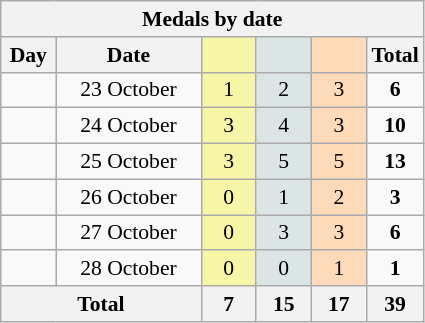<table class="wikitable" style="font-size:90%; text-align:center">
<tr>
<th colspan="6">Medals by date</th>
</tr>
<tr>
<th width="30">Day</th>
<th width="90">Date</th>
<th width="30" style="background:#F7F6A8"></th>
<th width="30" style="background:#DCE5E5"></th>
<th width="30" style="background:#FFDAB9"></th>
<th width="30">Total</th>
</tr>
<tr>
<td></td>
<td>23 October</td>
<td style="background:#F7F6A8">1</td>
<td style="background:#DCE5E5">2</td>
<td style="background:#FFDAB9">3</td>
<td><strong>6</strong></td>
</tr>
<tr>
<td></td>
<td>24 October</td>
<td style="background:#F7F6A8">3</td>
<td style="background:#DCE5E5">4</td>
<td style="background:#FFDAB9">3</td>
<td><strong>10</strong></td>
</tr>
<tr>
<td></td>
<td>25 October</td>
<td style="background:#F7F6A8">3</td>
<td style="background:#DCE5E5">5</td>
<td style="background:#FFDAB9">5</td>
<td><strong>13</strong></td>
</tr>
<tr>
<td></td>
<td>26 October</td>
<td style="background:#F7F6A8">0</td>
<td style="background:#DCE5E5">1</td>
<td style="background:#FFDAB9">2</td>
<td><strong>3</strong></td>
</tr>
<tr>
<td></td>
<td>27 October</td>
<td style="background:#F7F6A8">0</td>
<td style="background:#DCE5E5">3</td>
<td style="background:#FFDAB9">3</td>
<td><strong>6</strong></td>
</tr>
<tr>
<td></td>
<td>28 October</td>
<td style="background:#F7F6A8">0</td>
<td style="background:#DCE5E5">0</td>
<td style="background:#FFDAB9">1</td>
<td><strong>1</strong></td>
</tr>
<tr>
<th colspan="2">Total</th>
<th>7</th>
<th>15</th>
<th>17</th>
<th>39</th>
</tr>
</table>
